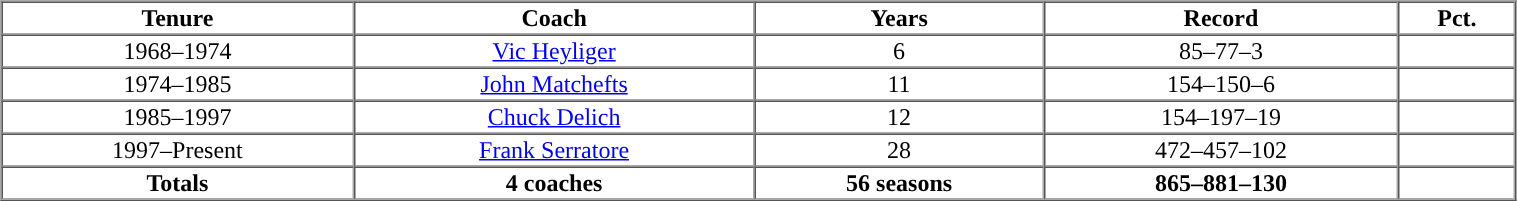<table cellpadding="1" border="1" cellspacing="0" width="80%">
<tr>
<th>Tenure</th>
<th>Coach</th>
<th>Years</th>
<th>Record</th>
<th>Pct.</th>
</tr>
<tr align="center">
<td>1968–1974</td>
<td><a href='#'>Vic Heyliger</a></td>
<td>6</td>
<td>85–77–3</td>
<td></td>
</tr>
<tr align="center">
<td>1974–1985</td>
<td><a href='#'>John Matchefts</a></td>
<td>11</td>
<td>154–150–6</td>
<td></td>
</tr>
<tr align="center">
<td>1985–1997</td>
<td><a href='#'>Chuck Delich</a></td>
<td>12</td>
<td>154–197–19</td>
<td></td>
</tr>
<tr align="center">
<td>1997–Present</td>
<td><a href='#'>Frank Serratore</a></td>
<td>28</td>
<td>472–457–102</td>
<td></td>
</tr>
<tr align="center">
</tr>
<tr align="center">
</tr>
<tr align=center>
<th>Totals</th>
<th>4 coaches</th>
<th>56 seasons</th>
<th>865–881–130</th>
<th></th>
</tr>
</table>
